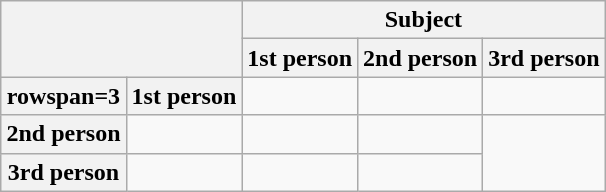<table class="wikitable" style="margin:auto">
<tr>
<th colspan=2 rowspan=2></th>
<th colspan=3>Subject</th>
</tr>
<tr>
<th>1st person</th>
<th>2nd person</th>
<th>3rd person</th>
</tr>
<tr>
<th>rowspan=3 </th>
<th>1st person</th>
<td></td>
<td></td>
<td></td>
</tr>
<tr>
<th>2nd person</th>
<td></td>
<td></td>
<td></td>
</tr>
<tr>
<th>3rd person</th>
<td></td>
<td></td>
<td></td>
</tr>
</table>
